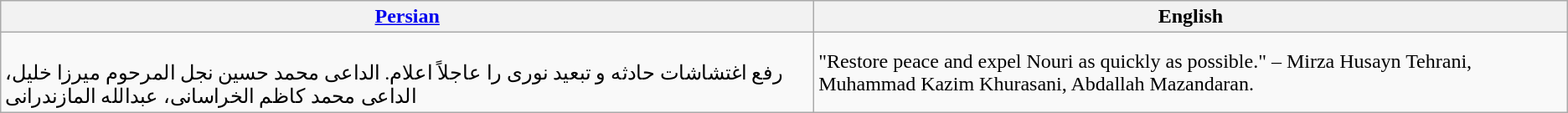<table class="wikitable">
<tr>
<th><a href='#'>Persian</a></th>
<th>English</th>
</tr>
<tr>
<td><div><br>رفع اغتشاشات حادثه و تبعید نوری را عاجلاً اعلام.
الداعی محمد حسین نجل المرحوم میرزا خلیل، الداعی محمد کاظم الخراسانی، عبدالله المازندرانی </div></td>
<td>"Restore peace and expel Nouri as quickly as possible." – Mirza Husayn Tehrani, Muhammad Kazim Khurasani, Abdallah Mazandaran.</td>
</tr>
</table>
